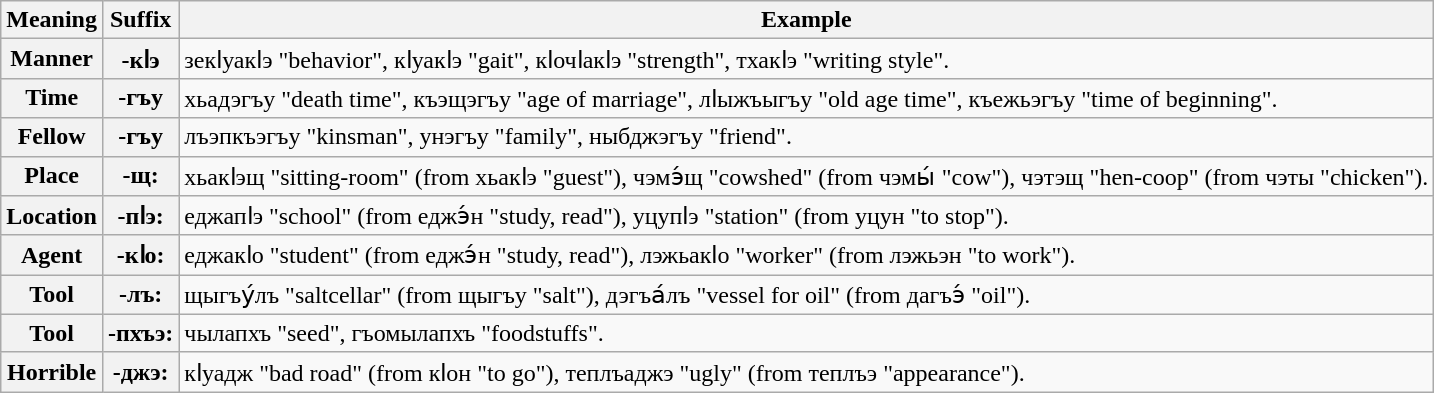<table class=wikitable>
<tr>
<th>Meaning</th>
<th>Suffix</th>
<th>Example</th>
</tr>
<tr>
<th>Manner</th>
<th>-кӏэ</th>
<td>зекӏуакӏэ "behavior", кӏуакӏэ "gait", кӏочӏакӏэ "strength", тхакӏэ "writing style".</td>
</tr>
<tr>
<th>Time</th>
<th>-гъу</th>
<td>хьадэгъу "death time", къэщэгъу "age of marriage", лӏыжъыгъу "old age time", къежьэгъу "time of beginning".</td>
</tr>
<tr>
<th>Fellow</th>
<th>-гъу</th>
<td>лъэпкъэгъу "kinsman", унэгъу "family", ныбджэгъу "friend".</td>
</tr>
<tr>
<th>Place</th>
<th>-щ:</th>
<td>хьакӏэщ "sitting-room" (from хьакӏэ "guest"), чэмэ́щ "cowshed" (from чэмы́ "cow"), чэтэщ "hen-coop" (from чэты "chicken").</td>
</tr>
<tr>
<th>Location</th>
<th>-пӏэ:</th>
<td>еджапӏэ "school" (from еджэ́н "study, read"), уцупӏэ "station" (from уцун "to stop").</td>
</tr>
<tr>
<th>Agent</th>
<th>-кӏо:</th>
<td>еджакӏо "student" (from еджэ́н "study, read"), лэжьакӏо "worker" (from лэжьэн "to work").</td>
</tr>
<tr>
<th>Tool</th>
<th>-лъ:</th>
<td>щыгъу́лъ "saltcellar" (from щыгъу "salt"), дэгъа́лъ "vessel for oil" (from дагъэ́ "oil").</td>
</tr>
<tr>
<th>Tool</th>
<th>-пхъэ:</th>
<td>чылапхъ "seed", гъомылапхъ "foodstuffs".</td>
</tr>
<tr>
<th>Horrible</th>
<th>-джэ:</th>
<td>кӏуадж "bad road" (from кӏон "to go"), теплъаджэ "ugly" (from теплъэ "appearance").</td>
</tr>
</table>
